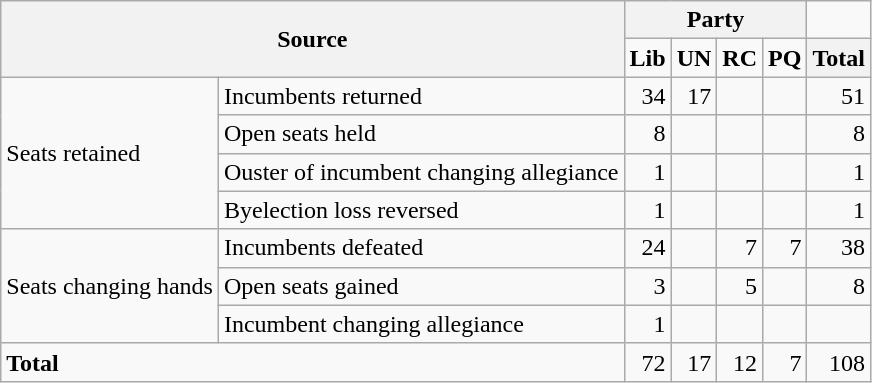<table class="wikitable" style="text-align:right;">
<tr>
<th colspan="2" rowspan="2">Source</th>
<th colspan="4">Party</th>
</tr>
<tr>
<td><strong>Lib</strong></td>
<td><strong>UN</strong></td>
<td><strong>RC</strong></td>
<td><strong>PQ</strong></td>
<th>Total</th>
</tr>
<tr>
<td rowspan="4" style="text-align:left;">Seats retained</td>
<td style="text-align:left;">Incumbents returned</td>
<td>34</td>
<td>17</td>
<td></td>
<td></td>
<td>51</td>
</tr>
<tr>
<td style="text-align:left;">Open seats held</td>
<td>8</td>
<td></td>
<td></td>
<td></td>
<td>8</td>
</tr>
<tr>
<td style="text-align:left;">Ouster of incumbent changing allegiance</td>
<td>1</td>
<td></td>
<td></td>
<td></td>
<td>1</td>
</tr>
<tr>
<td style="text-align:left;">Byelection loss reversed</td>
<td>1</td>
<td></td>
<td></td>
<td></td>
<td>1</td>
</tr>
<tr>
<td rowspan="3" style="text-align:left;">Seats changing hands</td>
<td style="text-align:left;">Incumbents defeated</td>
<td>24</td>
<td></td>
<td>7</td>
<td>7</td>
<td>38</td>
</tr>
<tr>
<td style="text-align:left;">Open seats gained</td>
<td>3</td>
<td></td>
<td>5</td>
<td></td>
<td>8</td>
</tr>
<tr>
<td style="text-align:left;">Incumbent changing allegiance</td>
<td>1</td>
<td></td>
<td></td>
<td></td>
<td></td>
</tr>
<tr>
<td colspan="2" style="text-align:left;"><strong>Total</strong></td>
<td>72</td>
<td>17</td>
<td>12</td>
<td>7</td>
<td>108</td>
</tr>
</table>
